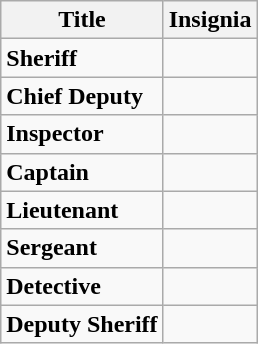<table class="wikitable">
<tr>
<th>Title</th>
<th>Insignia</th>
</tr>
<tr>
<td><strong>Sheriff</strong></td>
<td></td>
</tr>
<tr>
<td><strong>Chief Deputy</strong></td>
<td></td>
</tr>
<tr>
<td><strong>Inspector</strong></td>
<td></td>
</tr>
<tr>
<td><strong>Captain</strong></td>
<td></td>
</tr>
<tr>
<td><strong>Lieutenant</strong></td>
<td></td>
</tr>
<tr>
<td><strong>Sergeant</strong></td>
<td></td>
</tr>
<tr>
<td><strong>Detective</strong></td>
<td></td>
</tr>
<tr>
<td><strong>Deputy Sheriff</strong></td>
<td></td>
</tr>
</table>
